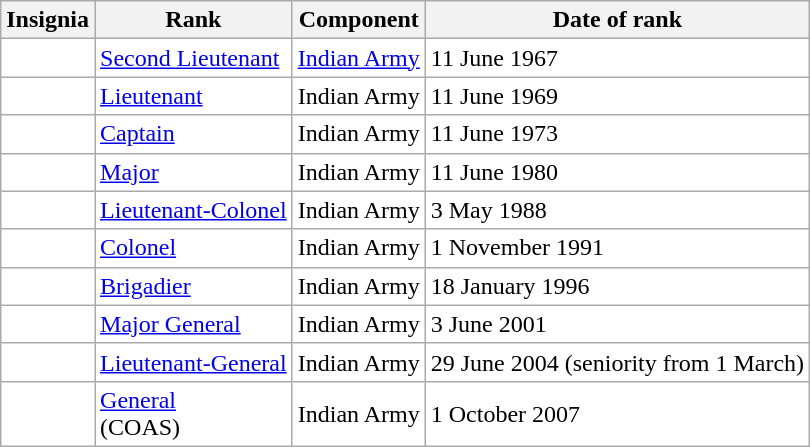<table class="wikitable" style="background:white">
<tr>
<th>Insignia</th>
<th>Rank</th>
<th>Component</th>
<th>Date of rank</th>
</tr>
<tr>
<td align="center"></td>
<td><a href='#'>Second Lieutenant</a></td>
<td><a href='#'>Indian Army</a></td>
<td>11 June 1967</td>
</tr>
<tr>
<td align="center"></td>
<td><a href='#'>Lieutenant</a></td>
<td>Indian Army</td>
<td>11 June 1969</td>
</tr>
<tr>
<td align="center"></td>
<td><a href='#'>Captain</a></td>
<td>Indian Army</td>
<td>11 June 1973</td>
</tr>
<tr>
<td align="center"></td>
<td><a href='#'>Major</a></td>
<td>Indian Army</td>
<td>11 June 1980</td>
</tr>
<tr>
<td align="center"></td>
<td><a href='#'>Lieutenant-Colonel</a></td>
<td>Indian Army</td>
<td>3 May 1988</td>
</tr>
<tr>
<td align="center"></td>
<td><a href='#'>Colonel</a></td>
<td>Indian Army</td>
<td>1 November 1991</td>
</tr>
<tr>
<td align="center"></td>
<td><a href='#'>Brigadier</a></td>
<td>Indian Army</td>
<td>18 January 1996</td>
</tr>
<tr>
<td align="center"></td>
<td><a href='#'>Major General</a></td>
<td>Indian Army</td>
<td>3 June 2001</td>
</tr>
<tr>
<td align="center"></td>
<td><a href='#'>Lieutenant-General</a></td>
<td>Indian Army</td>
<td>29 June 2004 (seniority from 1 March)</td>
</tr>
<tr>
<td align="center"></td>
<td><a href='#'>General</a><br>(COAS)</td>
<td>Indian Army</td>
<td>1 October 2007</td>
</tr>
</table>
